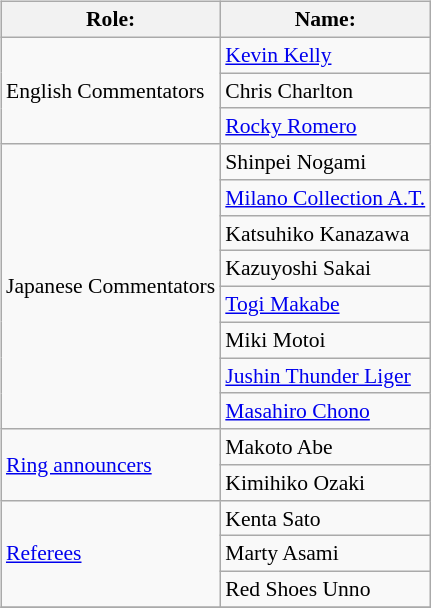<table class=wikitable style="font-size:90%; margin: 0.5em 0 0.5em 1em; float: right; clear: right;">
<tr>
<th>Role:</th>
<th>Name:</th>
</tr>
<tr>
<td rowspan="3">English Commentators</td>
<td><a href='#'>Kevin Kelly</a></td>
</tr>
<tr>
<td>Chris Charlton</td>
</tr>
<tr>
<td><a href='#'>Rocky Romero</a></td>
</tr>
<tr>
<td rowspan=8>Japanese Commentators</td>
<td>Shinpei Nogami</td>
</tr>
<tr>
<td><a href='#'>Milano Collection A.T.</a></td>
</tr>
<tr>
<td>Katsuhiko Kanazawa</td>
</tr>
<tr>
<td>Kazuyoshi Sakai</td>
</tr>
<tr>
<td><a href='#'>Togi Makabe</a></td>
</tr>
<tr>
<td>Miki Motoi</td>
</tr>
<tr>
<td><a href='#'>Jushin Thunder Liger</a></td>
</tr>
<tr>
<td><a href='#'>Masahiro Chono</a></td>
</tr>
<tr>
<td rowspan=2><a href='#'>Ring announcers</a></td>
<td>Makoto Abe</td>
</tr>
<tr>
<td>Kimihiko Ozaki</td>
</tr>
<tr>
<td rowspan="3"><a href='#'>Referees</a></td>
<td>Kenta Sato</td>
</tr>
<tr>
<td>Marty Asami</td>
</tr>
<tr>
<td>Red Shoes Unno</td>
</tr>
<tr>
</tr>
</table>
